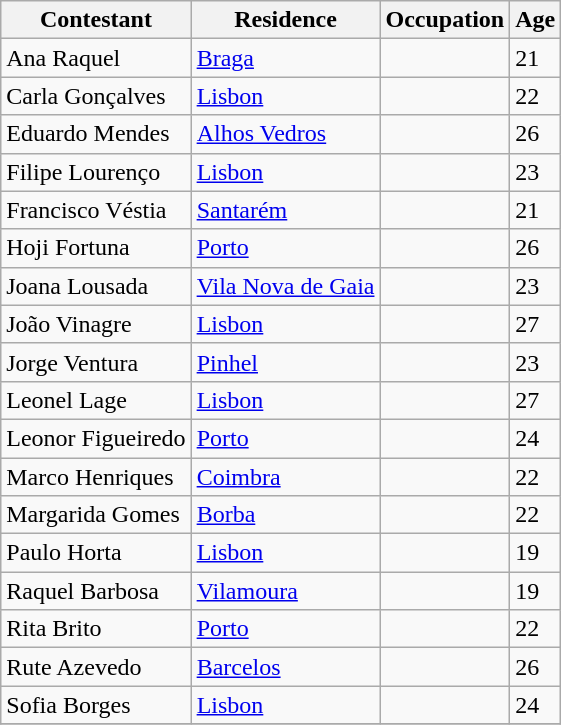<table class=wikitable>
<tr>
<th>Contestant</th>
<th>Residence</th>
<th>Occupation</th>
<th>Age</th>
</tr>
<tr>
<td>Ana Raquel</td>
<td><a href='#'>Braga</a></td>
<td></td>
<td>21</td>
</tr>
<tr>
<td>Carla Gonçalves</td>
<td><a href='#'>Lisbon</a></td>
<td></td>
<td>22</td>
</tr>
<tr>
<td>Eduardo Mendes</td>
<td><a href='#'>Alhos Vedros</a></td>
<td></td>
<td>26</td>
</tr>
<tr>
<td>Filipe Lourenço</td>
<td><a href='#'>Lisbon</a></td>
<td></td>
<td>23</td>
</tr>
<tr>
<td>Francisco Véstia</td>
<td><a href='#'>Santarém</a></td>
<td></td>
<td>21</td>
</tr>
<tr>
<td>Hoji Fortuna</td>
<td><a href='#'>Porto</a></td>
<td></td>
<td>26</td>
</tr>
<tr>
<td>Joana Lousada</td>
<td><a href='#'>Vila Nova de Gaia</a></td>
<td></td>
<td>23</td>
</tr>
<tr>
<td>João Vinagre</td>
<td><a href='#'>Lisbon</a></td>
<td></td>
<td>27</td>
</tr>
<tr>
<td>Jorge Ventura</td>
<td><a href='#'>Pinhel</a></td>
<td></td>
<td>23</td>
</tr>
<tr>
<td>Leonel Lage</td>
<td><a href='#'>Lisbon</a></td>
<td></td>
<td>27</td>
</tr>
<tr>
<td>Leonor Figueiredo</td>
<td><a href='#'>Porto</a></td>
<td></td>
<td>24</td>
</tr>
<tr>
<td>Marco Henriques</td>
<td><a href='#'>Coimbra</a></td>
<td></td>
<td>22</td>
</tr>
<tr>
<td>Margarida Gomes</td>
<td><a href='#'>Borba</a></td>
<td></td>
<td>22</td>
</tr>
<tr>
<td>Paulo Horta</td>
<td><a href='#'>Lisbon</a></td>
<td></td>
<td>19</td>
</tr>
<tr>
<td>Raquel Barbosa</td>
<td><a href='#'>Vilamoura</a></td>
<td></td>
<td>19</td>
</tr>
<tr>
<td>Rita Brito</td>
<td><a href='#'>Porto</a></td>
<td></td>
<td>22</td>
</tr>
<tr>
<td>Rute Azevedo</td>
<td><a href='#'>Barcelos</a></td>
<td></td>
<td>26</td>
</tr>
<tr>
<td>Sofia Borges</td>
<td><a href='#'>Lisbon</a></td>
<td></td>
<td>24</td>
</tr>
<tr>
</tr>
</table>
